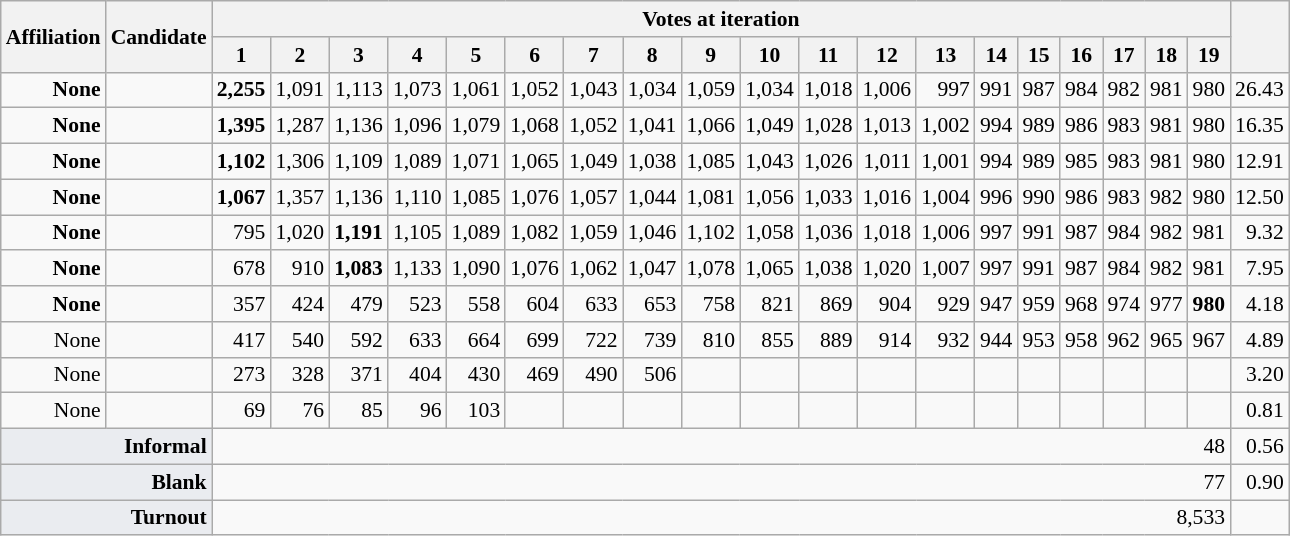<table class="wikitable col1left col2left" style="font-size:90%; text-align:right;">
<tr>
<th rowspan="2">Affiliation</th>
<th rowspan="2">Candidate</th>
<th colspan="19">Votes at iteration</th>
<th rowspan="2"></th>
</tr>
<tr>
<th>1</th>
<th>2</th>
<th>3</th>
<th>4</th>
<th>5</th>
<th>6</th>
<th>7</th>
<th>8</th>
<th>9</th>
<th>10</th>
<th>11</th>
<th>12</th>
<th>13</th>
<th>14</th>
<th>15</th>
<th>16</th>
<th>17</th>
<th>18</th>
<th>19</th>
</tr>
<tr>
<td><strong>None</strong></td>
<td></td>
<td><strong>2,255</strong></td>
<td>1,091</td>
<td>1,113</td>
<td>1,073</td>
<td>1,061</td>
<td>1,052</td>
<td>1,043</td>
<td>1,034</td>
<td>1,059</td>
<td>1,034</td>
<td>1,018</td>
<td>1,006</td>
<td>997</td>
<td>991</td>
<td>987</td>
<td>984</td>
<td>982</td>
<td>981</td>
<td>980</td>
<td>26.43</td>
</tr>
<tr>
<td><strong>None</strong></td>
<td></td>
<td><strong>1,395</strong></td>
<td>1,287</td>
<td>1,136</td>
<td>1,096</td>
<td>1,079</td>
<td>1,068</td>
<td>1,052</td>
<td>1,041</td>
<td>1,066</td>
<td>1,049</td>
<td>1,028</td>
<td>1,013</td>
<td>1,002</td>
<td>994</td>
<td>989</td>
<td>986</td>
<td>983</td>
<td>981</td>
<td>980</td>
<td>16.35</td>
</tr>
<tr>
<td><strong>None</strong></td>
<td></td>
<td><strong>1,102</strong></td>
<td>1,306</td>
<td>1,109</td>
<td>1,089</td>
<td>1,071</td>
<td>1,065</td>
<td>1,049</td>
<td>1,038</td>
<td>1,085</td>
<td>1,043</td>
<td>1,026</td>
<td>1,011</td>
<td>1,001</td>
<td>994</td>
<td>989</td>
<td>985</td>
<td>983</td>
<td>981</td>
<td>980</td>
<td>12.91</td>
</tr>
<tr>
<td><strong>None</strong></td>
<td></td>
<td><strong>1,067</strong></td>
<td>1,357</td>
<td>1,136</td>
<td>1,110</td>
<td>1,085</td>
<td>1,076</td>
<td>1,057</td>
<td>1,044</td>
<td>1,081</td>
<td>1,056</td>
<td>1,033</td>
<td>1,016</td>
<td>1,004</td>
<td>996</td>
<td>990</td>
<td>986</td>
<td>983</td>
<td>982</td>
<td>980</td>
<td>12.50</td>
</tr>
<tr>
<td><strong>None</strong></td>
<td></td>
<td>795</td>
<td>1,020</td>
<td><strong>1,191</strong></td>
<td>1,105</td>
<td>1,089</td>
<td>1,082</td>
<td>1,059</td>
<td>1,046</td>
<td>1,102</td>
<td>1,058</td>
<td>1,036</td>
<td>1,018</td>
<td>1,006</td>
<td>997</td>
<td>991</td>
<td>987</td>
<td>984</td>
<td>982</td>
<td>981</td>
<td>9.32</td>
</tr>
<tr>
<td><strong>None</strong></td>
<td></td>
<td>678</td>
<td>910</td>
<td><strong>1,083</strong></td>
<td>1,133</td>
<td>1,090</td>
<td>1,076</td>
<td>1,062</td>
<td>1,047</td>
<td>1,078</td>
<td>1,065</td>
<td>1,038</td>
<td>1,020</td>
<td>1,007</td>
<td>997</td>
<td>991</td>
<td>987</td>
<td>984</td>
<td>982</td>
<td>981</td>
<td>7.95</td>
</tr>
<tr>
<td><strong>None</strong></td>
<td></td>
<td>357</td>
<td>424</td>
<td>479</td>
<td>523</td>
<td>558</td>
<td>604</td>
<td>633</td>
<td>653</td>
<td>758</td>
<td>821</td>
<td>869</td>
<td>904</td>
<td>929</td>
<td>947</td>
<td>959</td>
<td>968</td>
<td>974</td>
<td>977</td>
<td><strong>980</strong></td>
<td>4.18</td>
</tr>
<tr>
<td>None</td>
<td></td>
<td>417</td>
<td>540</td>
<td>592</td>
<td>633</td>
<td>664</td>
<td>699</td>
<td>722</td>
<td>739</td>
<td>810</td>
<td>855</td>
<td>889</td>
<td>914</td>
<td>932</td>
<td>944</td>
<td>953</td>
<td>958</td>
<td>962</td>
<td>965</td>
<td>967</td>
<td>4.89</td>
</tr>
<tr>
<td>None</td>
<td></td>
<td>273</td>
<td>328</td>
<td>371</td>
<td>404</td>
<td>430</td>
<td>469</td>
<td>490</td>
<td>506</td>
<td></td>
<td></td>
<td></td>
<td></td>
<td></td>
<td></td>
<td></td>
<td></td>
<td></td>
<td></td>
<td></td>
<td>3.20</td>
</tr>
<tr>
<td>None</td>
<td></td>
<td>69</td>
<td>76</td>
<td>85</td>
<td>96</td>
<td>103</td>
<td></td>
<td></td>
<td></td>
<td></td>
<td></td>
<td></td>
<td></td>
<td></td>
<td></td>
<td></td>
<td></td>
<td></td>
<td></td>
<td></td>
<td>0.81</td>
</tr>
<tr>
<td colspan="2" style="text-align:right; background-color:#eaecf0""><strong>Informal</strong></td>
<td colspan="19" style="text-align:right">48</td>
<td>0.56</td>
</tr>
<tr>
<td colspan="2" style="text-align:right; background-color:#eaecf0""><strong>Blank</strong></td>
<td colspan="19" style="text-align:right">77</td>
<td>0.90</td>
</tr>
<tr>
<td colspan="2" style="text-align:right; background-color:#eaecf0"><strong>Turnout</strong></td>
<td colspan="19" style="text-align:right">8,533</td>
<td></td>
</tr>
</table>
